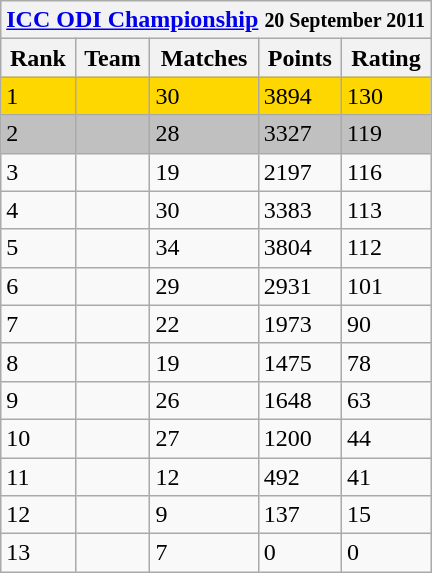<table class="wikitable" style="white-space:nowrap">
<tr>
<th colspan="5"><a href='#'>ICC ODI Championship</a> <small>20 September 2011</small></th>
</tr>
<tr>
<th>Rank</th>
<th>Team</th>
<th>Matches</th>
<th>Points</th>
<th>Rating</th>
</tr>
<tr style="background:gold;">
<td>1</td>
<td style="text-align:left;"></td>
<td>30</td>
<td>3894</td>
<td>130</td>
</tr>
<tr style="background:silver;">
<td>2</td>
<td style="text-align:left;"></td>
<td>28</td>
<td>3327</td>
<td>119</td>
</tr>
<tr>
<td>3</td>
<td style="text-align:left;"></td>
<td>19</td>
<td>2197</td>
<td>116</td>
</tr>
<tr>
<td>4</td>
<td style="text-align:left;"></td>
<td>30</td>
<td>3383</td>
<td>113</td>
</tr>
<tr>
<td>5</td>
<td style="text-align:left;"></td>
<td>34</td>
<td>3804</td>
<td>112</td>
</tr>
<tr>
<td>6</td>
<td style="text-align:left;"></td>
<td>29</td>
<td>2931</td>
<td>101</td>
</tr>
<tr>
<td>7</td>
<td style="text-align:left;"></td>
<td>22</td>
<td>1973</td>
<td>90</td>
</tr>
<tr>
<td>8</td>
<td style="text-align:left;"></td>
<td>19</td>
<td>1475</td>
<td>78</td>
</tr>
<tr>
<td>9</td>
<td style="text-align:left;"></td>
<td>26</td>
<td>1648</td>
<td>63</td>
</tr>
<tr>
<td>10</td>
<td style="text-align:left;"></td>
<td>27</td>
<td>1200</td>
<td>44</td>
</tr>
<tr>
<td>11</td>
<td style="text-align:left;"></td>
<td>12</td>
<td>492</td>
<td>41</td>
</tr>
<tr>
<td>12</td>
<td style="text-align:left;"></td>
<td>9</td>
<td>137</td>
<td>15</td>
</tr>
<tr>
<td>13</td>
<td style="text-align:left;"></td>
<td>7</td>
<td>0</td>
<td>0</td>
</tr>
</table>
